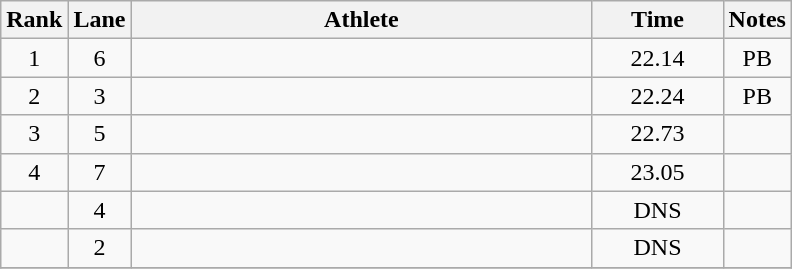<table class="wikitable" style="text-align:center">
<tr>
<th>Rank</th>
<th>Lane</th>
<th width=300>Athlete</th>
<th width=80>Time</th>
<th>Notes</th>
</tr>
<tr>
<td>1</td>
<td>6</td>
<td align=left></td>
<td>22.14</td>
<td>PB</td>
</tr>
<tr>
<td>2</td>
<td>3</td>
<td align=left></td>
<td>22.24</td>
<td>PB</td>
</tr>
<tr>
<td>3</td>
<td>5</td>
<td align=left></td>
<td>22.73</td>
<td></td>
</tr>
<tr>
<td>4</td>
<td>7</td>
<td align=left></td>
<td>23.05</td>
<td></td>
</tr>
<tr>
<td></td>
<td>4</td>
<td align=left></td>
<td>DNS</td>
<td></td>
</tr>
<tr>
<td></td>
<td>2</td>
<td align=left></td>
<td>DNS</td>
<td></td>
</tr>
<tr>
</tr>
</table>
